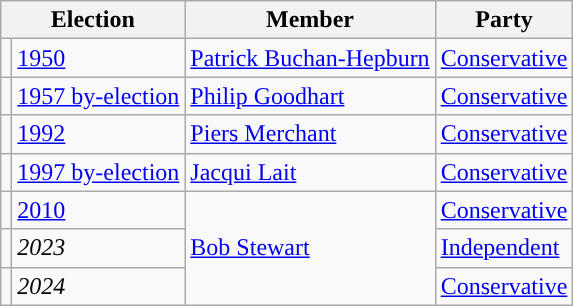<table class="wikitable">
<tr>
<th colspan="2">Election</th>
<th>Member</th>
<th>Party</th>
</tr>
<tr>
<td style="color:inherit;background-color: "></td>
<td><a href='#'>1950</a></td>
<td><a href='#'>Patrick Buchan-Hepburn</a></td>
<td><a href='#'>Conservative</a></td>
</tr>
<tr>
<td style="color:inherit;background-color: "></td>
<td><a href='#'>1957 by-election</a></td>
<td><a href='#'>Philip Goodhart</a></td>
<td><a href='#'>Conservative</a></td>
</tr>
<tr>
<td style="color:inherit;background-color: "></td>
<td><a href='#'>1992</a></td>
<td><a href='#'>Piers Merchant</a></td>
<td><a href='#'>Conservative</a></td>
</tr>
<tr>
<td style="color:inherit;background-color: "></td>
<td><a href='#'>1997 by-election</a></td>
<td><a href='#'>Jacqui Lait</a></td>
<td><a href='#'>Conservative</a></td>
</tr>
<tr>
<td style="color:inherit;background-color: "></td>
<td><a href='#'>2010</a></td>
<td rowspan="3"><a href='#'>Bob Stewart</a></td>
<td><a href='#'>Conservative</a></td>
</tr>
<tr>
<td style="color:inherit;background-color: "></td>
<td><em>2023</em></td>
<td><a href='#'>Independent</a></td>
</tr>
<tr>
<td style="color:inherit;background-color: "></td>
<td><em>2024</em></td>
<td><a href='#'>Conservative</a></td>
</tr>
</table>
